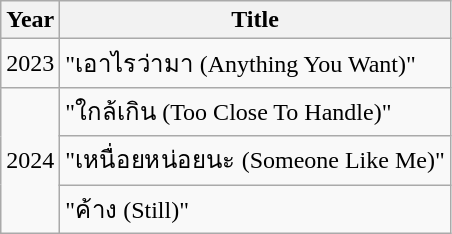<table class="wikitable sortable">
<tr>
<th scope="col">Year</th>
<th scope="col">Title</th>
</tr>
<tr>
<td>2023</td>
<td>"เอาไรว่ามา (Anything You Want)"</td>
</tr>
<tr>
<td rowspan="3">2024</td>
<td>"ใกล้เกิน (Too Close To Handle)"</td>
</tr>
<tr>
<td>"เหนื่อยหน่อยนะ (Someone Like Me)"</td>
</tr>
<tr>
<td>"ค้าง (Still)"</td>
</tr>
</table>
